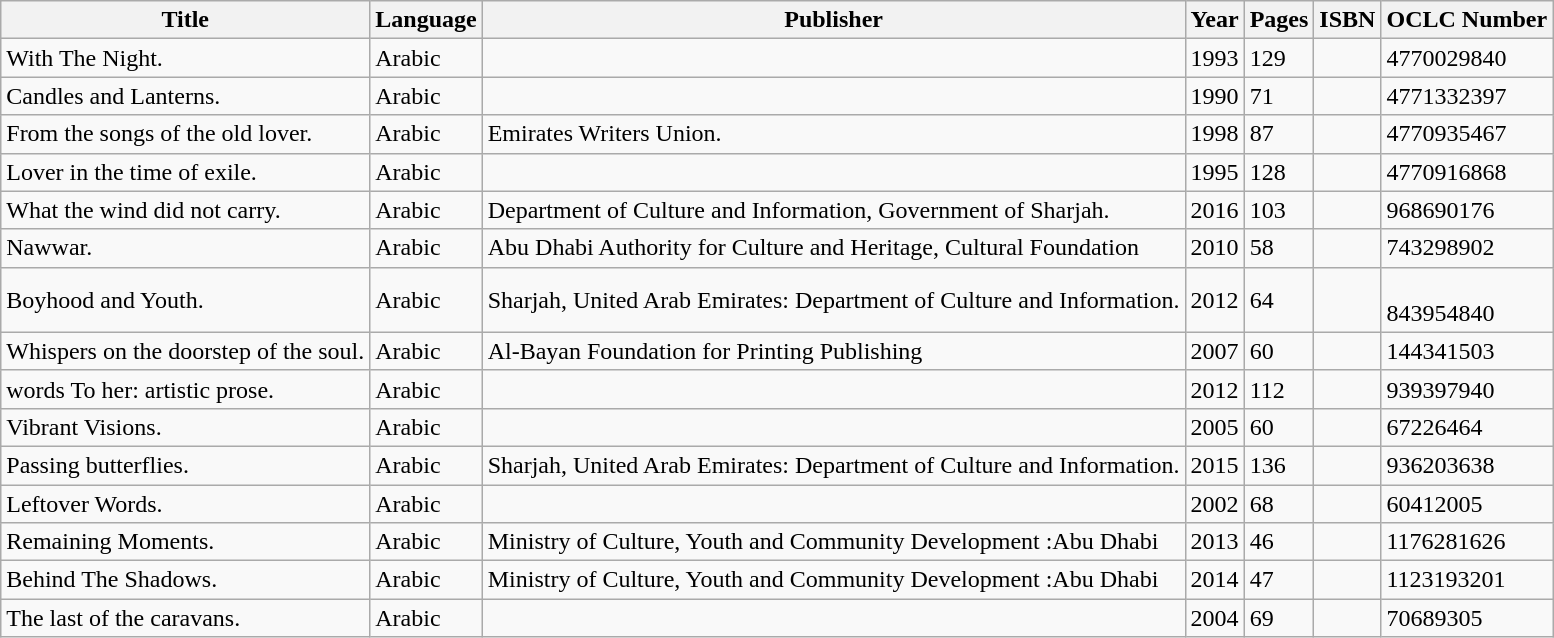<table class="wikitable">
<tr>
<th>Title</th>
<th>Language</th>
<th>Publisher</th>
<th>Year</th>
<th>Pages</th>
<th>ISBN</th>
<th>OCLC Number</th>
</tr>
<tr>
<td>With The Night.</td>
<td>Arabic</td>
<td></td>
<td>1993</td>
<td>129</td>
<td></td>
<td>4770029840</td>
</tr>
<tr>
<td>Candles and Lanterns.</td>
<td>Arabic</td>
<td></td>
<td>1990</td>
<td>71</td>
<td></td>
<td>4771332397</td>
</tr>
<tr>
<td>From the songs of the old lover.</td>
<td>Arabic</td>
<td>Emirates Writers Union.</td>
<td>1998</td>
<td>87</td>
<td></td>
<td>4770935467</td>
</tr>
<tr>
<td>Lover in the time of exile.</td>
<td>Arabic</td>
<td></td>
<td>1995</td>
<td>128</td>
<td></td>
<td>4770916868</td>
</tr>
<tr>
<td>What the wind did not carry.</td>
<td>Arabic</td>
<td>Department of Culture and Information, Government of Sharjah.</td>
<td>2016</td>
<td>103</td>
<td></td>
<td>968690176</td>
</tr>
<tr>
<td>Nawwar.</td>
<td>Arabic</td>
<td>Abu Dhabi Authority for Culture and Heritage, Cultural Foundation</td>
<td>2010</td>
<td>58</td>
<td></td>
<td>743298902</td>
</tr>
<tr>
<td>Boyhood and Youth.</td>
<td>Arabic</td>
<td>Sharjah, United Arab Emirates: Department of Culture and Information.</td>
<td>2012</td>
<td>64</td>
<td></td>
<td><br>843954840</td>
</tr>
<tr>
<td>Whispers on the doorstep of the soul.</td>
<td>Arabic</td>
<td>Al-Bayan Foundation for Printing Publishing</td>
<td>2007</td>
<td>60</td>
<td></td>
<td>144341503</td>
</tr>
<tr>
<td>words To her: artistic prose.</td>
<td>Arabic</td>
<td></td>
<td>2012</td>
<td>112</td>
<td></td>
<td>939397940</td>
</tr>
<tr>
<td>Vibrant Visions.</td>
<td>Arabic</td>
<td></td>
<td>2005</td>
<td>60</td>
<td></td>
<td>67226464</td>
</tr>
<tr>
<td>Passing butterflies.</td>
<td>Arabic</td>
<td>Sharjah, United Arab Emirates: Department of Culture and Information.</td>
<td>2015</td>
<td>136</td>
<td></td>
<td>936203638</td>
</tr>
<tr>
<td>Leftover Words.</td>
<td>Arabic</td>
<td></td>
<td>2002</td>
<td>68</td>
<td></td>
<td>60412005</td>
</tr>
<tr>
<td>Remaining Moments.</td>
<td>Arabic</td>
<td>Ministry of Culture, Youth and Community Development :Abu Dhabi</td>
<td>2013</td>
<td>46</td>
<td></td>
<td>1176281626</td>
</tr>
<tr>
<td>Behind The Shadows.</td>
<td>Arabic</td>
<td>Ministry of Culture, Youth and Community Development :Abu Dhabi</td>
<td>2014</td>
<td>47</td>
<td></td>
<td>1123193201</td>
</tr>
<tr>
<td>The last of the caravans.</td>
<td>Arabic</td>
<td></td>
<td>2004</td>
<td>69</td>
<td></td>
<td>70689305</td>
</tr>
</table>
